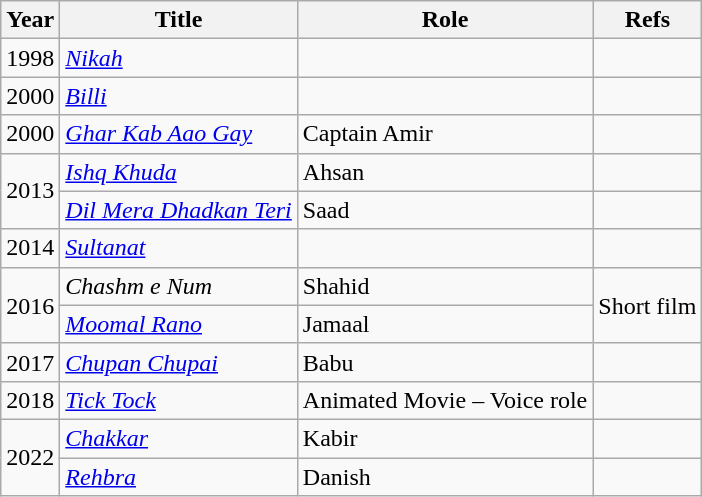<table class="wikitable sortable">
<tr>
<th>Year</th>
<th>Title</th>
<th>Role</th>
<th>Refs</th>
</tr>
<tr>
<td>1998</td>
<td><em><a href='#'>Nikah</a></em></td>
<td></td>
<td></td>
</tr>
<tr>
<td>2000</td>
<td><em><a href='#'>Billi</a></em></td>
<td></td>
<td></td>
</tr>
<tr>
<td>2000</td>
<td><em><a href='#'>Ghar Kab Aao Gay</a></em></td>
<td>Captain Amir</td>
<td></td>
</tr>
<tr>
<td rowspan="2">2013</td>
<td><em><a href='#'>Ishq Khuda</a></em></td>
<td>Ahsan</td>
<td></td>
</tr>
<tr>
<td><em><a href='#'>Dil Mera Dhadkan Teri</a></em></td>
<td>Saad</td>
<td></td>
</tr>
<tr>
<td>2014</td>
<td><em><a href='#'>Sultanat</a></em></td>
<td></td>
<td></td>
</tr>
<tr>
<td rowspan="2">2016</td>
<td><em>Chashm e Num</em></td>
<td>Shahid</td>
<td rowspan="2">Short film</td>
</tr>
<tr>
<td><em><a href='#'>Moomal Rano</a></em></td>
<td>Jamaal</td>
</tr>
<tr>
<td>2017</td>
<td><em><a href='#'>Chupan Chupai</a></em></td>
<td>Babu</td>
<td></td>
</tr>
<tr>
<td rowspan="1">2018</td>
<td><em><a href='#'>Tick Tock</a></em></td>
<td>Animated Movie – Voice role</td>
<td></td>
</tr>
<tr>
<td rowspan="2">2022</td>
<td><em><a href='#'>Chakkar</a></em></td>
<td>Kabir</td>
<td></td>
</tr>
<tr>
<td><em><a href='#'>Rehbra</a></em></td>
<td>Danish</td>
<td></td>
</tr>
</table>
